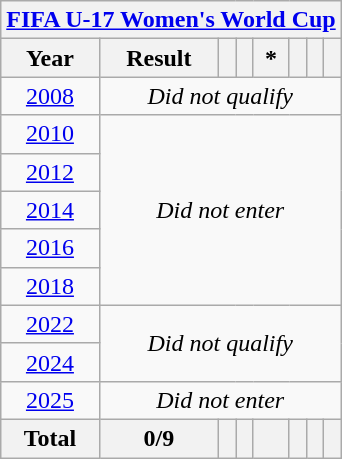<table class="wikitable" style="text-align: center;">
<tr>
<th colspan=9><a href='#'>FIFA U-17 Women's World Cup</a></th>
</tr>
<tr>
<th>Year</th>
<th>Result</th>
<th></th>
<th></th>
<th> *</th>
<th></th>
<th></th>
<th></th>
</tr>
<tr>
<td> <a href='#'>2008</a></td>
<td colspan=8><em>Did not qualify</em></td>
</tr>
<tr>
<td> <a href='#'>2010</a></td>
<td rowspan=5 colspan=8><em>Did not enter</em></td>
</tr>
<tr>
<td> <a href='#'>2012</a></td>
</tr>
<tr>
<td> <a href='#'>2014</a></td>
</tr>
<tr>
<td> <a href='#'>2016</a></td>
</tr>
<tr>
<td> <a href='#'>2018</a></td>
</tr>
<tr>
<td> <a href='#'>2022</a></td>
<td rowspan=2 colspan=8><em>Did not qualify</em></td>
</tr>
<tr>
<td> <a href='#'>2024</a></td>
</tr>
<tr>
<td> <a href='#'>2025</a></td>
<td colspan=8><em>Did not enter</em></td>
</tr>
<tr>
<th>Total</th>
<th>0/9</th>
<th></th>
<th></th>
<th></th>
<th></th>
<th></th>
<th></th>
</tr>
</table>
